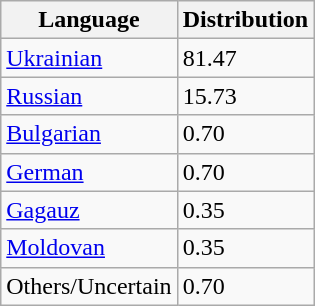<table class="wikitable">
<tr>
<th>Language</th>
<th>Distribution</th>
</tr>
<tr>
<td><a href='#'>Ukrainian</a></td>
<td>81.47</td>
</tr>
<tr>
<td><a href='#'>Russian</a></td>
<td>15.73</td>
</tr>
<tr>
<td><a href='#'>Bulgarian</a></td>
<td>0.70</td>
</tr>
<tr>
<td><a href='#'>German</a></td>
<td>0.70</td>
</tr>
<tr>
<td><a href='#'>Gagauz</a></td>
<td>0.35</td>
</tr>
<tr>
<td><a href='#'>Moldovan</a></td>
<td>0.35</td>
</tr>
<tr>
<td>Others/Uncertain</td>
<td>0.70</td>
</tr>
</table>
